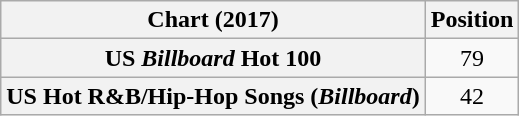<table class="wikitable sortable plainrowheaders" style="text-align:center">
<tr>
<th scope="col">Chart (2017)</th>
<th scope="col">Position</th>
</tr>
<tr>
<th scope="row">US <em>Billboard</em> Hot 100</th>
<td>79</td>
</tr>
<tr>
<th scope="row">US Hot R&B/Hip-Hop Songs (<em>Billboard</em>)</th>
<td>42</td>
</tr>
</table>
